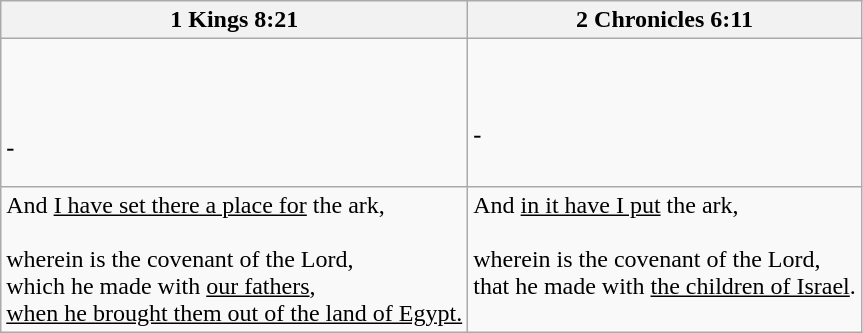<table class=wikitable>
<tr>
<th>1 Kings 8:21</th>
<th>2 Chronicles 6:11</th>
</tr>
<tr>
<td><u></u> <br><br><br>
<u></u>־<br>
<u></u></td>
<td><u></u> <br><br><br>
<u></u>־<br>
 </td>
</tr>
<tr>
<td>And <u>I have set there a place for</u> the ark,<br><br>wherein is the covenant of the Lord,<br>
which he made with <u>our fathers</u>,<br>
<u>when he brought them out of the land of Egypt.</u></td>
<td>And <u>in it have I put</u> the ark,<br><br>wherein is the covenant of the Lord,<br>
that he made with <u>the children of Israel</u>.<br>
 </td>
</tr>
</table>
